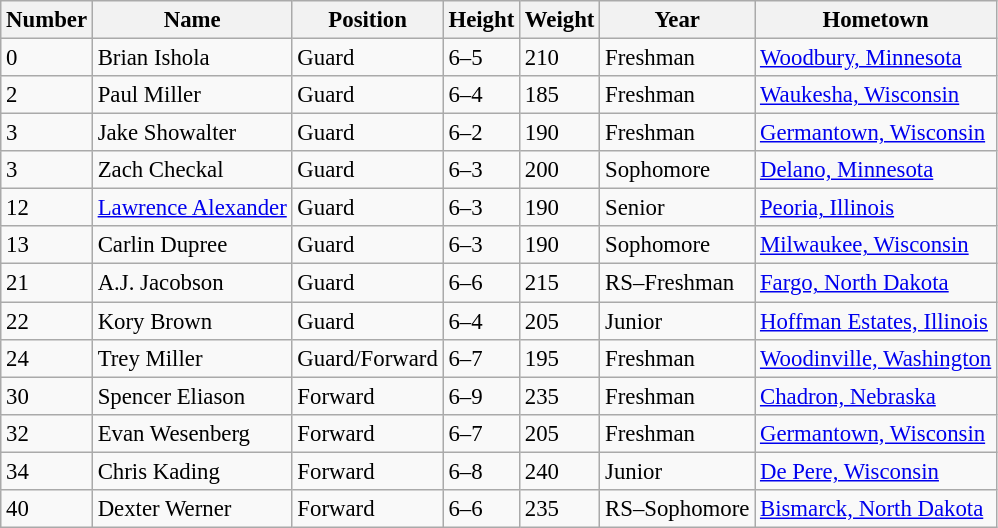<table class="wikitable sortable" style="font-size: 95%;">
<tr>
<th>Number</th>
<th>Name</th>
<th>Position</th>
<th>Height</th>
<th>Weight</th>
<th>Year</th>
<th>Hometown</th>
</tr>
<tr>
<td>0</td>
<td>Brian Ishola</td>
<td>Guard</td>
<td>6–5</td>
<td>210</td>
<td>Freshman</td>
<td><a href='#'>Woodbury, Minnesota</a></td>
</tr>
<tr>
<td>2</td>
<td>Paul Miller</td>
<td>Guard</td>
<td>6–4</td>
<td>185</td>
<td>Freshman</td>
<td><a href='#'>Waukesha, Wisconsin</a></td>
</tr>
<tr>
<td>3</td>
<td>Jake Showalter</td>
<td>Guard</td>
<td>6–2</td>
<td>190</td>
<td>Freshman</td>
<td><a href='#'>Germantown, Wisconsin</a></td>
</tr>
<tr>
<td>3</td>
<td>Zach Checkal</td>
<td>Guard</td>
<td>6–3</td>
<td>200</td>
<td>Sophomore</td>
<td><a href='#'>Delano, Minnesota</a></td>
</tr>
<tr>
<td>12</td>
<td><a href='#'>Lawrence Alexander</a></td>
<td>Guard</td>
<td>6–3</td>
<td>190</td>
<td>Senior</td>
<td><a href='#'>Peoria, Illinois</a></td>
</tr>
<tr>
<td>13</td>
<td>Carlin Dupree</td>
<td>Guard</td>
<td>6–3</td>
<td>190</td>
<td>Sophomore</td>
<td><a href='#'>Milwaukee, Wisconsin</a></td>
</tr>
<tr>
<td>21</td>
<td>A.J. Jacobson</td>
<td>Guard</td>
<td>6–6</td>
<td>215</td>
<td>RS–Freshman</td>
<td><a href='#'>Fargo, North Dakota</a></td>
</tr>
<tr>
<td>22</td>
<td>Kory Brown</td>
<td>Guard</td>
<td>6–4</td>
<td>205</td>
<td>Junior</td>
<td><a href='#'>Hoffman Estates, Illinois</a></td>
</tr>
<tr>
<td>24</td>
<td>Trey Miller</td>
<td>Guard/Forward</td>
<td>6–7</td>
<td>195</td>
<td>Freshman</td>
<td><a href='#'>Woodinville, Washington</a></td>
</tr>
<tr>
<td>30</td>
<td>Spencer Eliason</td>
<td>Forward</td>
<td>6–9</td>
<td>235</td>
<td>Freshman</td>
<td><a href='#'>Chadron, Nebraska</a></td>
</tr>
<tr>
<td>32</td>
<td>Evan Wesenberg</td>
<td>Forward</td>
<td>6–7</td>
<td>205</td>
<td>Freshman</td>
<td><a href='#'>Germantown, Wisconsin</a></td>
</tr>
<tr>
<td>34</td>
<td>Chris Kading</td>
<td>Forward</td>
<td>6–8</td>
<td>240</td>
<td>Junior</td>
<td><a href='#'>De Pere, Wisconsin</a></td>
</tr>
<tr>
<td>40</td>
<td>Dexter Werner</td>
<td>Forward</td>
<td>6–6</td>
<td>235</td>
<td>RS–Sophomore</td>
<td><a href='#'>Bismarck, North Dakota</a></td>
</tr>
</table>
